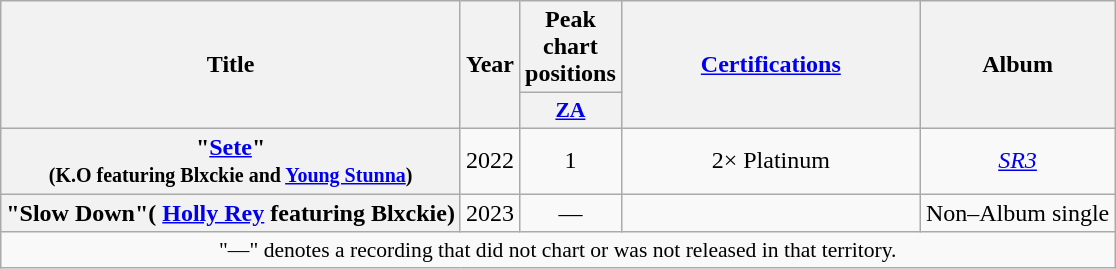<table class="wikitable plainrowheaders" style="text-align:center;">
<tr>
<th scope="col" rowspan="2">Title</th>
<th scope="col" rowspan="2">Year</th>
<th scope="col">Peak chart positions</th>
<th scope="col" rowspan="2" style="width:12em;"><a href='#'>Certifications</a></th>
<th scope="col" rowspan="2">Album</th>
</tr>
<tr>
<th scope="col" style="width:3em;font-size:90%;"><a href='#'>ZA</a><br></th>
</tr>
<tr>
<th scope="row">"<a href='#'>Sete</a>"<br><small>(K.O featuring Blxckie and <a href='#'>Young Stunna</a>)</small></th>
<td>2022</td>
<td>1</td>
<td>2× Platinum</td>
<td><em><a href='#'>SR3</a></em></td>
</tr>
<tr>
<th scope="row">"Slow Down"( <a href='#'>Holly Rey</a> featuring Blxckie)</th>
<td>2023</td>
<td>—</td>
<td></td>
<td>Non–Album single</td>
</tr>
<tr>
<td colspan="5" style="font-size:90%">"—" denotes a recording that did not chart or was not released in that territory.</td>
</tr>
</table>
